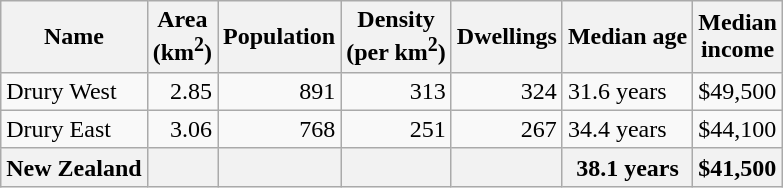<table class="wikitable">
<tr>
<th>Name</th>
<th>Area<br>(km<sup>2</sup>)</th>
<th>Population</th>
<th>Density<br>(per km<sup>2</sup>)</th>
<th>Dwellings</th>
<th>Median age</th>
<th>Median<br>income</th>
</tr>
<tr>
<td>Drury West</td>
<td style="text-align:right;">2.85</td>
<td style="text-align:right;">891</td>
<td style="text-align:right;">313</td>
<td style="text-align:right;">324</td>
<td>31.6 years</td>
<td>$49,500</td>
</tr>
<tr>
<td>Drury East</td>
<td style="text-align:right;">3.06</td>
<td style="text-align:right;">768</td>
<td style="text-align:right;">251</td>
<td style="text-align:right;">267</td>
<td>34.4 years</td>
<td>$44,100</td>
</tr>
<tr>
<th>New Zealand</th>
<th></th>
<th></th>
<th></th>
<th></th>
<th>38.1 years</th>
<th style="text-align:left;">$41,500</th>
</tr>
</table>
